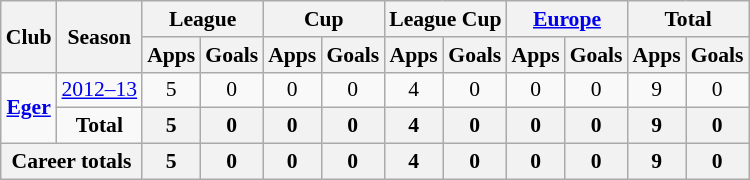<table class="wikitable" style="font-size:90%; text-align: center;">
<tr>
<th rowspan="2">Club</th>
<th rowspan="2">Season</th>
<th colspan="2">League</th>
<th colspan="2">Cup</th>
<th colspan="2">League Cup</th>
<th colspan="2"><a href='#'>Europe</a></th>
<th colspan="2">Total</th>
</tr>
<tr>
<th>Apps</th>
<th>Goals</th>
<th>Apps</th>
<th>Goals</th>
<th>Apps</th>
<th>Goals</th>
<th>Apps</th>
<th>Goals</th>
<th>Apps</th>
<th>Goals</th>
</tr>
<tr>
<td rowspan="2" align=center valign=center><strong><a href='#'>Eger</a></strong></td>
<td !colspan="2"><a href='#'>2012–13</a></td>
<td>5</td>
<td>0</td>
<td>0</td>
<td>0</td>
<td>4</td>
<td>0</td>
<td>0</td>
<td>0</td>
<td>9</td>
<td>0</td>
</tr>
<tr>
<td !colspan="2"><strong>Total</strong></td>
<th>5</th>
<th>0</th>
<th>0</th>
<th>0</th>
<th>4</th>
<th>0</th>
<th>0</th>
<th>0</th>
<th>9</th>
<th>0</th>
</tr>
<tr>
<th colspan="2">Career totals</th>
<th>5</th>
<th>0</th>
<th>0</th>
<th>0</th>
<th>4</th>
<th>0</th>
<th>0</th>
<th>0</th>
<th>9</th>
<th>0</th>
</tr>
</table>
